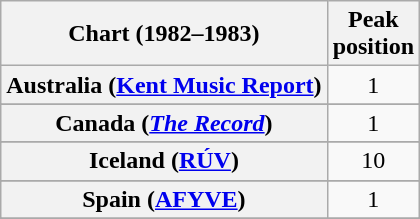<table class="wikitable sortable plainrowheaders" style="text-align:center">
<tr>
<th>Chart (1982–1983)</th>
<th>Peak<br>position</th>
</tr>
<tr>
<th scope="row">Australia (<a href='#'>Kent Music Report</a>)</th>
<td>1</td>
</tr>
<tr>
</tr>
<tr>
</tr>
<tr>
</tr>
<tr>
<th scope="row">Canada (<a href='#'><em>The Record</em></a>)</th>
<td align="center">1</td>
</tr>
<tr>
</tr>
<tr>
<th scope="row">Iceland (<a href='#'>RÚV</a>)</th>
<td>10</td>
</tr>
<tr>
</tr>
<tr>
</tr>
<tr>
</tr>
<tr>
</tr>
<tr>
<th scope="row">Spain (<a href='#'>AFYVE</a>)</th>
<td>1</td>
</tr>
<tr>
</tr>
<tr>
</tr>
<tr>
</tr>
<tr>
</tr>
<tr>
</tr>
<tr>
</tr>
<tr>
</tr>
</table>
